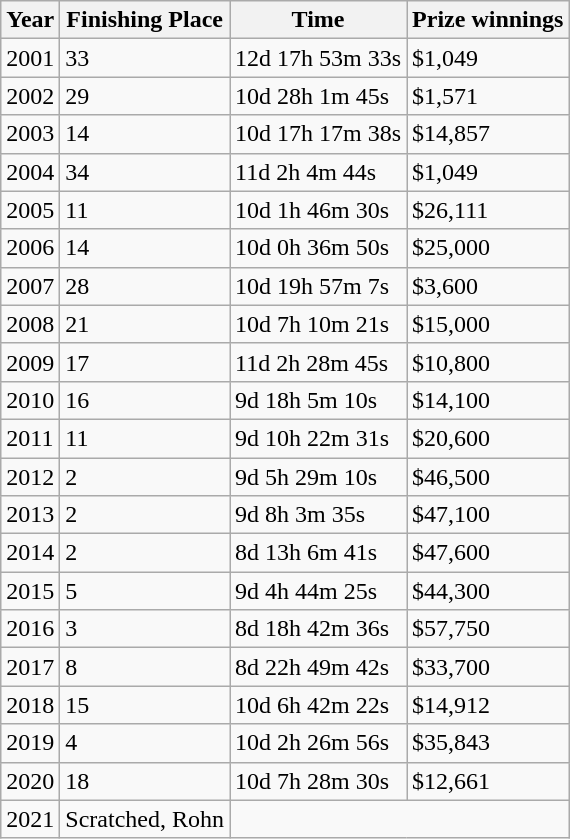<table class="wikitable">
<tr>
<th>Year</th>
<th>Finishing Place</th>
<th>Time</th>
<th>Prize winnings</th>
</tr>
<tr>
<td>2001</td>
<td>33</td>
<td>12d 17h 53m 33s</td>
<td>$1,049</td>
</tr>
<tr>
<td>2002</td>
<td>29</td>
<td>10d 28h 1m 45s</td>
<td>$1,571</td>
</tr>
<tr>
<td>2003</td>
<td>14</td>
<td>10d 17h 17m 38s</td>
<td>$14,857</td>
</tr>
<tr>
<td>2004</td>
<td>34</td>
<td>11d 2h 4m 44s</td>
<td>$1,049</td>
</tr>
<tr>
<td>2005</td>
<td>11</td>
<td>10d 1h 46m 30s</td>
<td>$26,111</td>
</tr>
<tr>
<td>2006</td>
<td>14</td>
<td>10d 0h 36m 50s</td>
<td>$25,000</td>
</tr>
<tr>
<td>2007</td>
<td>28</td>
<td>10d 19h 57m 7s</td>
<td>$3,600</td>
</tr>
<tr>
<td>2008</td>
<td>21</td>
<td>10d 7h 10m 21s</td>
<td>$15,000</td>
</tr>
<tr>
<td>2009</td>
<td>17</td>
<td>11d 2h 28m 45s</td>
<td>$10,800</td>
</tr>
<tr>
<td>2010</td>
<td>16</td>
<td>9d 18h 5m 10s</td>
<td>$14,100</td>
</tr>
<tr>
<td>2011</td>
<td>11</td>
<td>9d 10h 22m 31s</td>
<td>$20,600</td>
</tr>
<tr>
<td>2012</td>
<td>2</td>
<td>9d 5h 29m 10s</td>
<td>$46,500</td>
</tr>
<tr>
<td>2013</td>
<td>2</td>
<td>9d 8h 3m 35s</td>
<td>$47,100</td>
</tr>
<tr>
<td>2014</td>
<td>2</td>
<td>8d 13h 6m 41s</td>
<td>$47,600</td>
</tr>
<tr>
<td>2015</td>
<td>5</td>
<td>9d 4h 44m 25s</td>
<td>$44,300</td>
</tr>
<tr>
<td>2016</td>
<td>3</td>
<td>8d 18h 42m 36s</td>
<td>$57,750</td>
</tr>
<tr>
<td>2017</td>
<td>8</td>
<td>8d 22h 49m 42s</td>
<td>$33,700</td>
</tr>
<tr>
<td>2018</td>
<td>15</td>
<td>10d 6h 42m 22s</td>
<td>$14,912</td>
</tr>
<tr>
<td>2019</td>
<td>4</td>
<td>10d 2h 26m 56s</td>
<td>$35,843</td>
</tr>
<tr>
<td>2020</td>
<td>18</td>
<td>10d 7h 28m 30s</td>
<td>$12,661</td>
</tr>
<tr>
<td>2021</td>
<td>Scratched, Rohn</td>
</tr>
</table>
